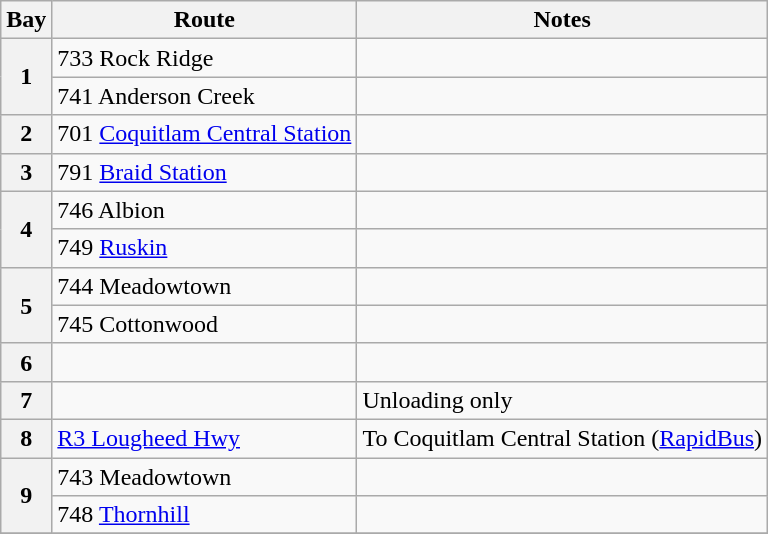<table class="wikitable">
<tr>
<th>Bay</th>
<th>Route</th>
<th>Notes</th>
</tr>
<tr>
<th rowspan="2">1</th>
<td>733 Rock Ridge</td>
<td></td>
</tr>
<tr>
<td>741 Anderson Creek</td>
<td></td>
</tr>
<tr>
<th>2</th>
<td>701 <a href='#'>Coquitlam Central Station</a></td>
<td></td>
</tr>
<tr>
<th>3</th>
<td>791 <a href='#'>Braid Station</a></td>
<td></td>
</tr>
<tr>
<th rowspan="2">4</th>
<td>746 Albion</td>
<td></td>
</tr>
<tr>
<td>749 <a href='#'>Ruskin</a></td>
<td></td>
</tr>
<tr>
<th rowspan="2">5</th>
<td>744 Meadowtown</td>
<td></td>
</tr>
<tr>
<td>745 Cottonwood</td>
<td></td>
</tr>
<tr>
<th>6</th>
<td></td>
<td></td>
</tr>
<tr>
<th>7</th>
<td></td>
<td>Unloading only</td>
</tr>
<tr>
<th>8</th>
<td><a href='#'>R3 Lougheed Hwy</a></td>
<td>To Coquitlam Central Station (<a href='#'>RapidBus</a>)</td>
</tr>
<tr>
<th rowspan="2">9</th>
<td>743 Meadowtown</td>
<td></td>
</tr>
<tr>
<td>748 <a href='#'>Thornhill</a></td>
<td></td>
</tr>
<tr>
</tr>
</table>
